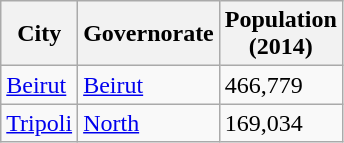<table class="wikitable sortable sticky-header col3right">
<tr>
<th>City</th>
<th>Governorate</th>
<th>Population<br>(2014)</th>
</tr>
<tr>
<td><a href='#'>Beirut</a></td>
<td><a href='#'>Beirut</a></td>
<td>466,779</td>
</tr>
<tr>
<td><a href='#'>Tripoli</a></td>
<td><a href='#'>North</a></td>
<td>169,034</td>
</tr>
</table>
